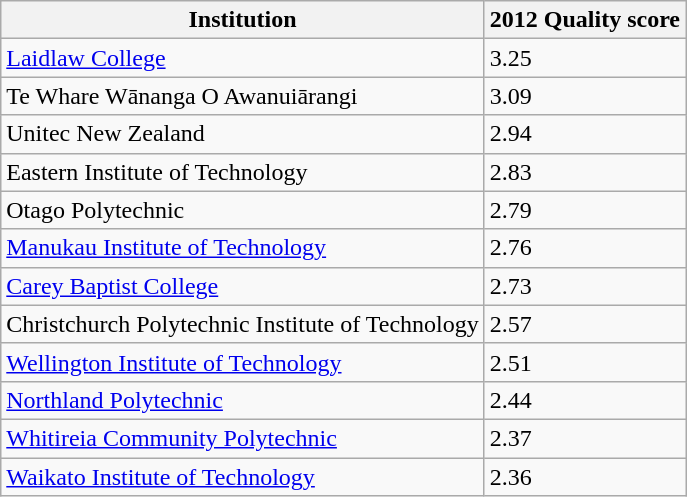<table class="wikitable sortable">
<tr>
<th>Institution</th>
<th>2012 Quality score</th>
</tr>
<tr>
<td><a href='#'>Laidlaw College</a></td>
<td>3.25</td>
</tr>
<tr>
<td>Te Whare Wānanga O Awanuiārangi</td>
<td>3.09</td>
</tr>
<tr>
<td>Unitec New Zealand</td>
<td>2.94</td>
</tr>
<tr>
<td>Eastern Institute of Technology</td>
<td>2.83</td>
</tr>
<tr>
<td>Otago Polytechnic</td>
<td>2.79</td>
</tr>
<tr>
<td><a href='#'>Manukau Institute of Technology</a></td>
<td>2.76</td>
</tr>
<tr>
<td><a href='#'>Carey Baptist College</a></td>
<td>2.73</td>
</tr>
<tr>
<td>Christchurch Polytechnic Institute of Technology</td>
<td>2.57</td>
</tr>
<tr>
<td><a href='#'>Wellington Institute of Technology</a></td>
<td>2.51</td>
</tr>
<tr>
<td><a href='#'>Northland Polytechnic</a></td>
<td>2.44</td>
</tr>
<tr>
<td><a href='#'>Whitireia Community Polytechnic</a></td>
<td>2.37</td>
</tr>
<tr>
<td><a href='#'>Waikato Institute of Technology</a></td>
<td>2.36</td>
</tr>
</table>
